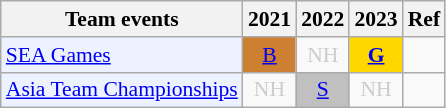<table style='font-size: 90%; text-align:center;' class='wikitable'>
<tr>
<th>Team events</th>
<th>2021</th>
<th>2022</th>
<th>2023</th>
<th>Ref</th>
</tr>
<tr>
<td bgcolor="#ECF2FF"; align="left"><a href='#'>SEA Games</a></td>
<td bgcolor=CD7F32><a href='#'>B</a></td>
<td style=color:#ccc>NH</td>
<td bgcolor=gold><a href='#'><strong>G</strong></a></td>
<td></td>
</tr>
<tr>
<td bgcolor="#ECF2FF"; align="left"><a href='#'>Asia Team Championships</a></td>
<td style=color:#ccc>NH</td>
<td bgcolor=silver><a href='#'>S</a></td>
<td style=color:#ccc>NH</td>
<td></td>
</tr>
</table>
